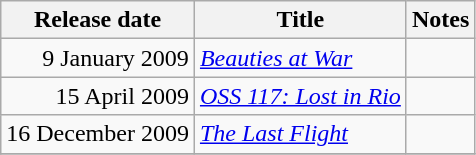<table class="wikitable sortable">
<tr>
<th scope="col">Release date</th>
<th>Title</th>
<th>Notes</th>
</tr>
<tr>
<td style="text-align:right;">9 January 2009</td>
<td><em><a href='#'>Beauties at War</a></em></td>
<td></td>
</tr>
<tr>
<td style="text-align:right;">15 April 2009</td>
<td><em><a href='#'>OSS 117: Lost in Rio</a></em></td>
<td></td>
</tr>
<tr>
<td style="text-align:right;">16 December 2009</td>
<td><em><a href='#'>The Last Flight</a></em></td>
<td></td>
</tr>
<tr>
</tr>
</table>
